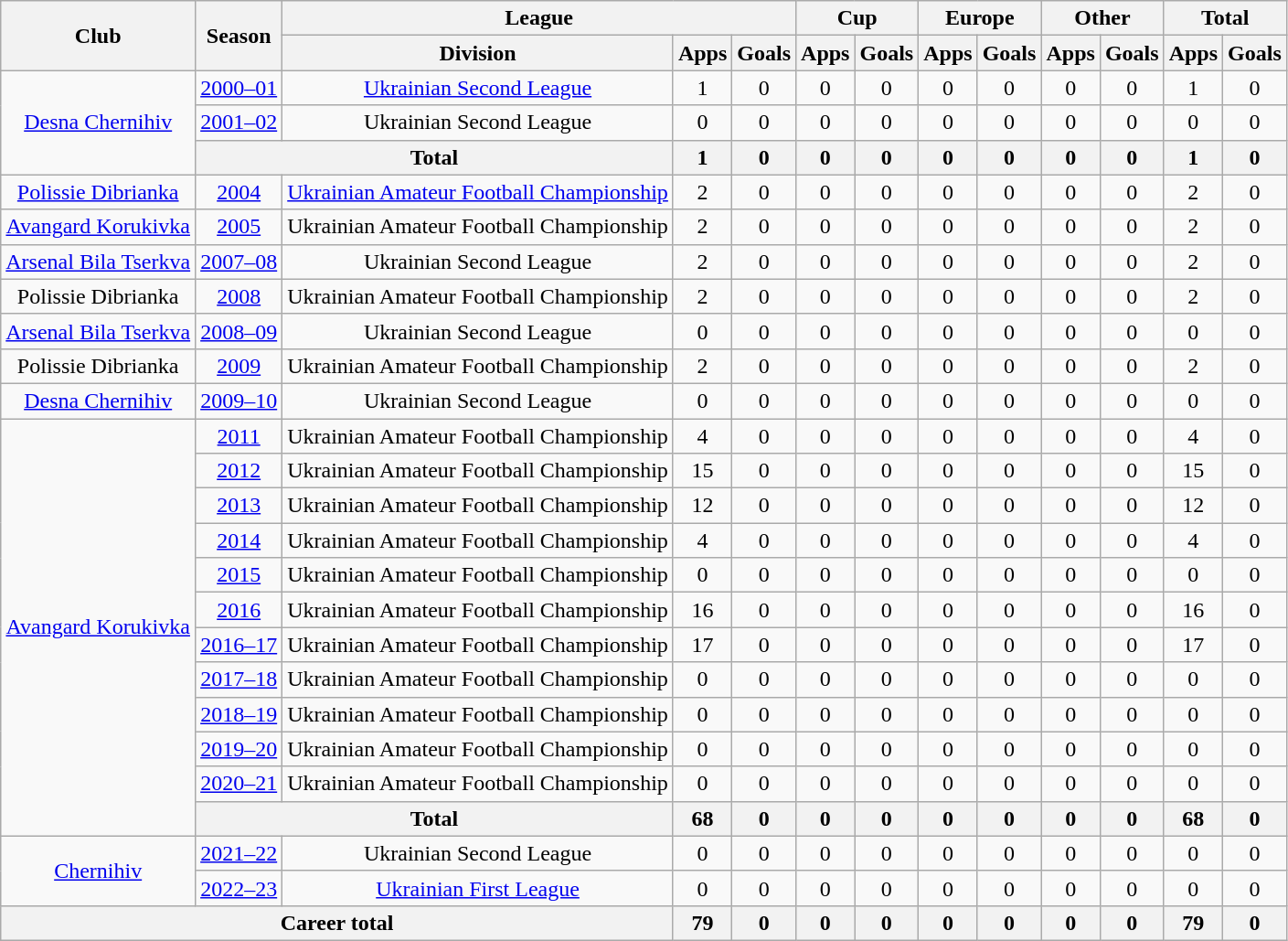<table class="wikitable" style="text-align:center">
<tr>
<th rowspan="2">Club</th>
<th rowspan="2">Season</th>
<th colspan="3">League</th>
<th colspan="2">Cup</th>
<th colspan="2">Europe</th>
<th colspan="2">Other</th>
<th colspan="2">Total</th>
</tr>
<tr>
<th>Division</th>
<th>Apps</th>
<th>Goals</th>
<th>Apps</th>
<th>Goals</th>
<th>Apps</th>
<th>Goals</th>
<th>Apps</th>
<th>Goals</th>
<th>Apps</th>
<th>Goals</th>
</tr>
<tr>
<td rowspan="3"><a href='#'>Desna Chernihiv</a></td>
<td><a href='#'>2000–01</a></td>
<td><a href='#'>Ukrainian Second League</a></td>
<td>1</td>
<td>0</td>
<td>0</td>
<td>0</td>
<td>0</td>
<td>0</td>
<td>0</td>
<td>0</td>
<td>1</td>
<td>0</td>
</tr>
<tr>
<td><a href='#'>2001–02</a></td>
<td>Ukrainian Second League</td>
<td>0</td>
<td>0</td>
<td>0</td>
<td>0</td>
<td>0</td>
<td>0</td>
<td>0</td>
<td>0</td>
<td>0</td>
<td>0</td>
</tr>
<tr>
<th colspan="2">Total</th>
<th>1</th>
<th>0</th>
<th>0</th>
<th>0</th>
<th>0</th>
<th>0</th>
<th>0</th>
<th>0</th>
<th>1</th>
<th>0</th>
</tr>
<tr>
<td><a href='#'>Polissie Dibrianka</a></td>
<td><a href='#'>2004</a></td>
<td><a href='#'>Ukrainian Amateur Football Championship</a></td>
<td>2</td>
<td>0</td>
<td>0</td>
<td>0</td>
<td>0</td>
<td>0</td>
<td>0</td>
<td>0</td>
<td>2</td>
<td>0</td>
</tr>
<tr>
<td><a href='#'>Avangard Korukivka</a></td>
<td><a href='#'>2005</a></td>
<td>Ukrainian Amateur Football Championship</td>
<td>2</td>
<td>0</td>
<td>0</td>
<td>0</td>
<td>0</td>
<td>0</td>
<td>0</td>
<td>0</td>
<td>2</td>
<td>0</td>
</tr>
<tr>
<td><a href='#'>Arsenal Bila Tserkva</a></td>
<td><a href='#'>2007–08</a></td>
<td>Ukrainian Second League</td>
<td>2</td>
<td>0</td>
<td>0</td>
<td>0</td>
<td>0</td>
<td>0</td>
<td>0</td>
<td>0</td>
<td>2</td>
<td>0</td>
</tr>
<tr>
<td>Polissie Dibrianka</td>
<td><a href='#'>2008</a></td>
<td>Ukrainian Amateur Football Championship</td>
<td>2</td>
<td>0</td>
<td>0</td>
<td>0</td>
<td>0</td>
<td>0</td>
<td>0</td>
<td>0</td>
<td>2</td>
<td>0</td>
</tr>
<tr>
<td><a href='#'>Arsenal Bila Tserkva</a></td>
<td><a href='#'>2008–09</a></td>
<td>Ukrainian Second League</td>
<td>0</td>
<td>0</td>
<td>0</td>
<td>0</td>
<td>0</td>
<td>0</td>
<td>0</td>
<td>0</td>
<td>0</td>
<td>0</td>
</tr>
<tr>
<td>Polissie Dibrianka</td>
<td><a href='#'>2009</a></td>
<td>Ukrainian Amateur Football Championship</td>
<td>2</td>
<td>0</td>
<td>0</td>
<td>0</td>
<td>0</td>
<td>0</td>
<td>0</td>
<td>0</td>
<td>2</td>
<td>0</td>
</tr>
<tr>
<td><a href='#'>Desna Chernihiv</a></td>
<td><a href='#'>2009–10</a></td>
<td>Ukrainian Second League</td>
<td>0</td>
<td>0</td>
<td>0</td>
<td>0</td>
<td>0</td>
<td>0</td>
<td>0</td>
<td>0</td>
<td>0</td>
<td>0</td>
</tr>
<tr>
<td rowspan="12"><a href='#'>Avangard Korukivka</a></td>
<td><a href='#'>2011</a></td>
<td>Ukrainian Amateur Football Championship</td>
<td>4</td>
<td>0</td>
<td>0</td>
<td>0</td>
<td>0</td>
<td>0</td>
<td>0</td>
<td>0</td>
<td>4</td>
<td>0</td>
</tr>
<tr>
<td><a href='#'>2012</a></td>
<td>Ukrainian Amateur Football Championship</td>
<td>15</td>
<td>0</td>
<td>0</td>
<td>0</td>
<td>0</td>
<td>0</td>
<td>0</td>
<td>0</td>
<td>15</td>
<td>0</td>
</tr>
<tr>
<td><a href='#'>2013</a></td>
<td>Ukrainian Amateur Football Championship</td>
<td>12</td>
<td>0</td>
<td>0</td>
<td>0</td>
<td>0</td>
<td>0</td>
<td>0</td>
<td>0</td>
<td>12</td>
<td>0</td>
</tr>
<tr>
<td><a href='#'>2014</a></td>
<td>Ukrainian Amateur Football Championship</td>
<td>4</td>
<td>0</td>
<td>0</td>
<td>0</td>
<td>0</td>
<td>0</td>
<td>0</td>
<td>0</td>
<td>4</td>
<td>0</td>
</tr>
<tr>
<td><a href='#'>2015</a></td>
<td>Ukrainian Amateur Football Championship</td>
<td>0</td>
<td>0</td>
<td>0</td>
<td>0</td>
<td>0</td>
<td>0</td>
<td>0</td>
<td>0</td>
<td>0</td>
<td>0</td>
</tr>
<tr>
<td><a href='#'>2016</a></td>
<td>Ukrainian Amateur Football Championship</td>
<td>16</td>
<td>0</td>
<td>0</td>
<td>0</td>
<td>0</td>
<td>0</td>
<td>0</td>
<td>0</td>
<td>16</td>
<td>0</td>
</tr>
<tr>
<td><a href='#'>2016–17</a></td>
<td>Ukrainian Amateur Football Championship</td>
<td>17</td>
<td>0</td>
<td>0</td>
<td>0</td>
<td>0</td>
<td>0</td>
<td>0</td>
<td>0</td>
<td>17</td>
<td>0</td>
</tr>
<tr>
<td><a href='#'>2017–18</a></td>
<td>Ukrainian Amateur Football Championship</td>
<td>0</td>
<td>0</td>
<td>0</td>
<td>0</td>
<td>0</td>
<td>0</td>
<td>0</td>
<td>0</td>
<td>0</td>
<td>0</td>
</tr>
<tr>
<td><a href='#'>2018–19</a></td>
<td>Ukrainian Amateur Football Championship</td>
<td>0</td>
<td>0</td>
<td>0</td>
<td>0</td>
<td>0</td>
<td>0</td>
<td>0</td>
<td>0</td>
<td>0</td>
<td>0</td>
</tr>
<tr>
<td><a href='#'>2019–20</a></td>
<td>Ukrainian Amateur Football Championship</td>
<td>0</td>
<td>0</td>
<td>0</td>
<td>0</td>
<td>0</td>
<td>0</td>
<td>0</td>
<td>0</td>
<td>0</td>
<td>0</td>
</tr>
<tr>
<td><a href='#'>2020–21</a></td>
<td>Ukrainian Amateur Football Championship</td>
<td>0</td>
<td>0</td>
<td>0</td>
<td>0</td>
<td>0</td>
<td>0</td>
<td>0</td>
<td>0</td>
<td>0</td>
<td>0</td>
</tr>
<tr>
<th colspan="2">Total</th>
<th>68</th>
<th>0</th>
<th>0</th>
<th>0</th>
<th>0</th>
<th>0</th>
<th>0</th>
<th>0</th>
<th>68</th>
<th>0</th>
</tr>
<tr>
<td rowspan="2"><a href='#'>Chernihiv</a></td>
<td><a href='#'>2021–22</a></td>
<td>Ukrainian Second League</td>
<td>0</td>
<td>0</td>
<td>0</td>
<td>0</td>
<td>0</td>
<td>0</td>
<td>0</td>
<td>0</td>
<td>0</td>
<td>0</td>
</tr>
<tr>
<td><a href='#'>2022–23</a></td>
<td><a href='#'>Ukrainian First League</a></td>
<td>0</td>
<td>0</td>
<td>0</td>
<td>0</td>
<td>0</td>
<td>0</td>
<td>0</td>
<td>0</td>
<td>0</td>
<td>0</td>
</tr>
<tr>
<th colspan="3">Career total</th>
<th>79</th>
<th>0</th>
<th>0</th>
<th>0</th>
<th>0</th>
<th>0</th>
<th>0</th>
<th>0</th>
<th>79</th>
<th>0</th>
</tr>
</table>
